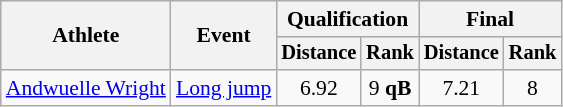<table class="wikitable" style="font-size:90%">
<tr>
<th rowspan=2>Athlete</th>
<th rowspan=2>Event</th>
<th colspan=2>Qualification</th>
<th colspan=2>Final</th>
</tr>
<tr style="font-size:95%">
<th>Distance</th>
<th>Rank</th>
<th>Distance</th>
<th>Rank</th>
</tr>
<tr align=center>
<td align=left><a href='#'>Andwuelle Wright</a></td>
<td align=left><a href='#'>Long jump</a></td>
<td>6.92</td>
<td>9 <strong>qB</strong></td>
<td>7.21</td>
<td>8</td>
</tr>
</table>
